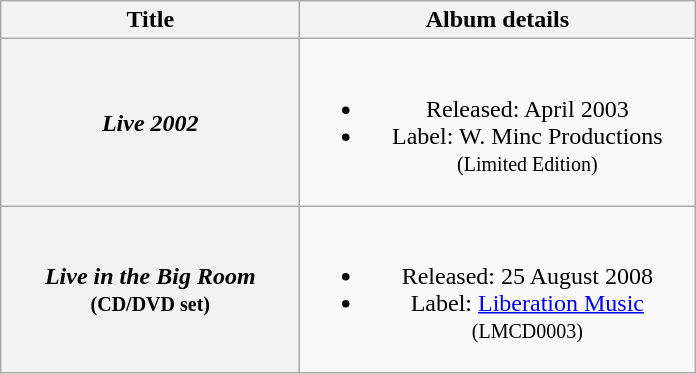<table class="wikitable plainrowheaders" style="text-align:center;">
<tr>
<th scope="col" style="width:12em;">Title</th>
<th scope="col" style="width:16em;">Album details</th>
</tr>
<tr>
<th scope="row"><em>Live 2002</em></th>
<td><br><ul><li>Released: April 2003</li><li>Label: W. Minc Productions <small>(Limited Edition)</small></li></ul></td>
</tr>
<tr>
<th scope="row"><em>Live in the Big Room</em> <small> (CD/DVD set)</small></th>
<td><br><ul><li>Released: 25 August 2008</li><li>Label: <a href='#'>Liberation Music</a> <small>(LMCD0003)</small></li></ul></td>
</tr>
</table>
